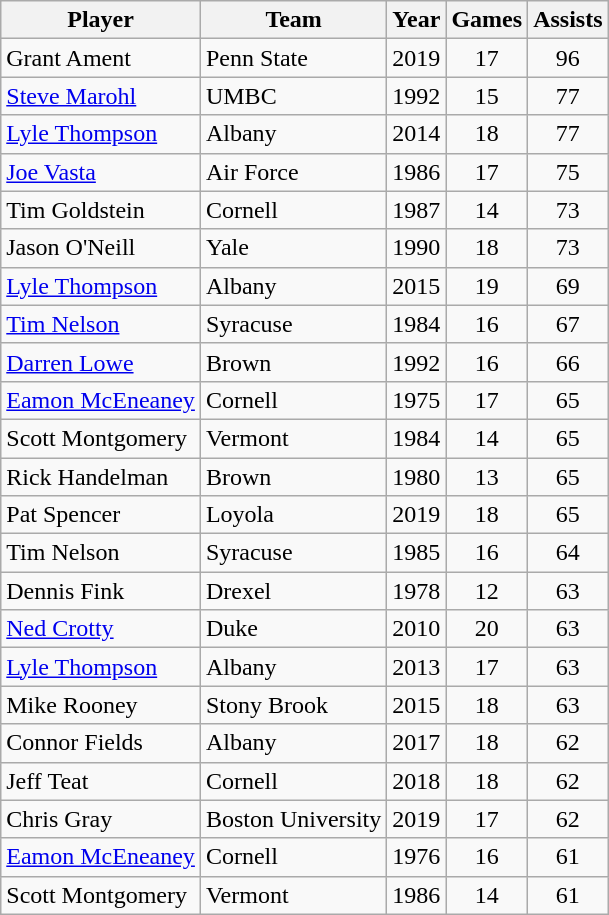<table class="wikitable sortable" style="text-align:center">
<tr>
<th>Player</th>
<th>Team</th>
<th>Year</th>
<th>Games</th>
<th>Assists</th>
</tr>
<tr>
<td align=left>Grant Ament</td>
<td align=left>Penn State</td>
<td>2019</td>
<td>17</td>
<td>96</td>
</tr>
<tr>
<td align=left><a href='#'>Steve Marohl</a></td>
<td align=left>UMBC</td>
<td>1992</td>
<td>15</td>
<td>77</td>
</tr>
<tr>
<td align=left><a href='#'>Lyle Thompson</a></td>
<td align=left>Albany</td>
<td>2014</td>
<td>18</td>
<td>77</td>
</tr>
<tr>
<td align=left><a href='#'>Joe Vasta</a></td>
<td align=left>Air Force</td>
<td>1986</td>
<td>17</td>
<td>75</td>
</tr>
<tr>
<td align=left>Tim Goldstein</td>
<td align=left>Cornell</td>
<td>1987</td>
<td>14</td>
<td>73</td>
</tr>
<tr>
<td align=left>Jason O'Neill</td>
<td align=left>Yale</td>
<td>1990</td>
<td>18</td>
<td>73</td>
</tr>
<tr>
<td align=left><a href='#'>Lyle Thompson</a></td>
<td align=left>Albany</td>
<td>2015</td>
<td>19</td>
<td>69</td>
</tr>
<tr>
<td align=left><a href='#'>Tim Nelson</a></td>
<td align=left>Syracuse</td>
<td>1984</td>
<td>16</td>
<td>67</td>
</tr>
<tr>
<td align=left><a href='#'>Darren Lowe</a></td>
<td align=left>Brown</td>
<td>1992</td>
<td>16</td>
<td>66</td>
</tr>
<tr>
<td align=left><a href='#'>Eamon McEneaney</a></td>
<td align=left>Cornell</td>
<td>1975</td>
<td>17</td>
<td>65</td>
</tr>
<tr>
<td align=left>Scott Montgomery</td>
<td align=left>Vermont</td>
<td>1984</td>
<td>14</td>
<td>65</td>
</tr>
<tr>
<td align=left>Rick Handelman</td>
<td align=left>Brown</td>
<td>1980</td>
<td>13</td>
<td>65</td>
</tr>
<tr>
<td align=left>Pat Spencer</td>
<td align=left>Loyola</td>
<td>2019</td>
<td>18</td>
<td>65</td>
</tr>
<tr>
<td align=left>Tim Nelson</td>
<td align=left>Syracuse</td>
<td>1985</td>
<td>16</td>
<td>64</td>
</tr>
<tr>
<td align=left>Dennis Fink</td>
<td align=left>Drexel</td>
<td>1978</td>
<td>12</td>
<td>63</td>
</tr>
<tr>
<td align=left><a href='#'>Ned Crotty</a></td>
<td align=left>Duke</td>
<td>2010</td>
<td>20</td>
<td>63</td>
</tr>
<tr>
<td align=left><a href='#'>Lyle Thompson</a></td>
<td align=left>Albany</td>
<td>2013</td>
<td>17</td>
<td>63</td>
</tr>
<tr>
<td align=left>Mike Rooney</td>
<td align=left>Stony Brook</td>
<td>2015</td>
<td>18</td>
<td>63</td>
</tr>
<tr>
<td align=left>Connor Fields</td>
<td align=left>Albany</td>
<td>2017</td>
<td>18</td>
<td>62</td>
</tr>
<tr>
<td align=left>Jeff Teat</td>
<td align=left>Cornell</td>
<td>2018</td>
<td>18</td>
<td>62</td>
</tr>
<tr>
<td align=left>Chris Gray</td>
<td align=left>Boston University</td>
<td>2019</td>
<td>17</td>
<td>62</td>
</tr>
<tr>
<td align=left><a href='#'>Eamon McEneaney</a></td>
<td align=left>Cornell</td>
<td>1976</td>
<td>16</td>
<td>61</td>
</tr>
<tr>
<td align=left>Scott Montgomery</td>
<td align=left>Vermont</td>
<td>1986</td>
<td>14</td>
<td>61</td>
</tr>
</table>
